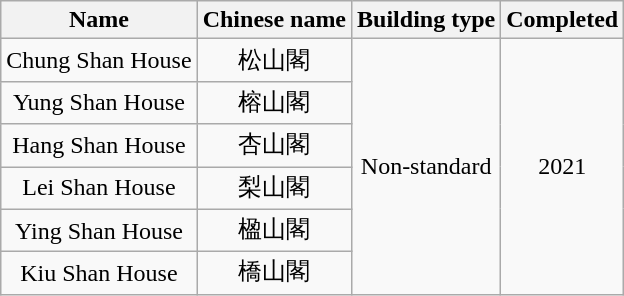<table class="wikitable" style="text-align: center">
<tr>
<th>Name</th>
<th>Chinese name</th>
<th>Building type</th>
<th>Completed</th>
</tr>
<tr>
<td>Chung Shan House</td>
<td>松山閣</td>
<td rowspan="6">Non-standard</td>
<td rowspan="6">2021</td>
</tr>
<tr>
<td>Yung Shan House</td>
<td>榕山閣</td>
</tr>
<tr>
<td>Hang Shan House</td>
<td>杏山閣</td>
</tr>
<tr>
<td>Lei Shan House</td>
<td>梨山閣</td>
</tr>
<tr>
<td>Ying Shan House</td>
<td>楹山閣</td>
</tr>
<tr>
<td>Kiu Shan House</td>
<td>橋山閣</td>
</tr>
</table>
